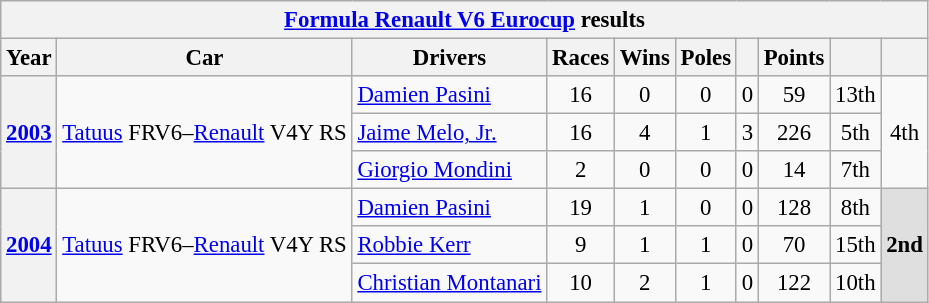<table class="wikitable" style="font-size:95%">
<tr>
<th colspan=10><a href='#'>Formula Renault V6 Eurocup</a> results</th>
</tr>
<tr>
<th>Year</th>
<th>Car</th>
<th>Drivers</th>
<th>Races</th>
<th>Wins</th>
<th>Poles</th>
<th></th>
<th>Points</th>
<th></th>
<th></th>
</tr>
<tr align=center>
<th rowspan=3><a href='#'>2003</a></th>
<td rowspan=3><a href='#'>Tatuus</a> FRV6–<a href='#'>Renault</a> V4Y RS</td>
<td align=left> <a href='#'>Damien Pasini</a></td>
<td>16</td>
<td>0</td>
<td>0</td>
<td>0</td>
<td>59</td>
<td>13th</td>
<td rowspan=3>4th</td>
</tr>
<tr align=center>
<td align=left> <a href='#'>Jaime Melo, Jr.</a></td>
<td>16</td>
<td>4</td>
<td>1</td>
<td>3</td>
<td>226</td>
<td>5th</td>
</tr>
<tr align=center>
<td align=left> <a href='#'>Giorgio Mondini</a></td>
<td>2</td>
<td>0</td>
<td>0</td>
<td>0</td>
<td>14</td>
<td>7th</td>
</tr>
<tr align=center>
<th rowspan=3><a href='#'>2004</a></th>
<td rowspan=3><a href='#'>Tatuus</a> FRV6–<a href='#'>Renault</a> V4Y RS</td>
<td align=left> <a href='#'>Damien Pasini</a></td>
<td>19</td>
<td>1</td>
<td>0</td>
<td>0</td>
<td>128</td>
<td>8th</td>
<td rowspan=3 style="background:#DFDFDF;"><strong>2nd</strong></td>
</tr>
<tr align=center>
<td align=left> <a href='#'>Robbie Kerr</a></td>
<td>9</td>
<td>1</td>
<td>1</td>
<td>0</td>
<td>70</td>
<td>15th</td>
</tr>
<tr align=center>
<td align=left> <a href='#'>Christian Montanari</a></td>
<td>10</td>
<td>2</td>
<td>1</td>
<td>0</td>
<td>122</td>
<td>10th</td>
</tr>
</table>
